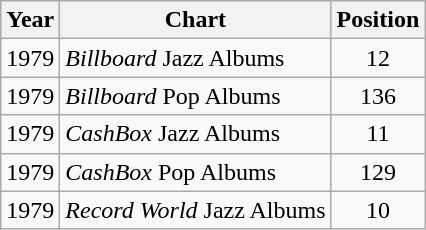<table class="wikitable">
<tr>
<th>Year</th>
<th>Chart</th>
<th>Position</th>
</tr>
<tr>
<td>1979</td>
<td><em>Billboard</em> Jazz Albums</td>
<td align="center">12</td>
</tr>
<tr>
<td>1979</td>
<td><em>Billboard</em> Pop Albums</td>
<td align="center">136</td>
</tr>
<tr>
<td>1979</td>
<td><em>CashBox</em> Jazz Albums</td>
<td align="center">11</td>
</tr>
<tr>
<td>1979</td>
<td><em>CashBox</em> Pop Albums</td>
<td align="center">129</td>
</tr>
<tr>
<td>1979</td>
<td><em>Record World</em> Jazz Albums</td>
<td align="center">10</td>
</tr>
</table>
